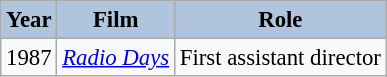<table class="wikitable" style="font-size:95%;">
<tr>
<th style="background:#B0C4DE;">Year</th>
<th style="background:#B0C4DE;">Film</th>
<th style="background:#B0C4DE;">Role</th>
</tr>
<tr>
<td>1987</td>
<td><em><a href='#'>Radio Days</a></em></td>
<td>First assistant director</td>
</tr>
</table>
